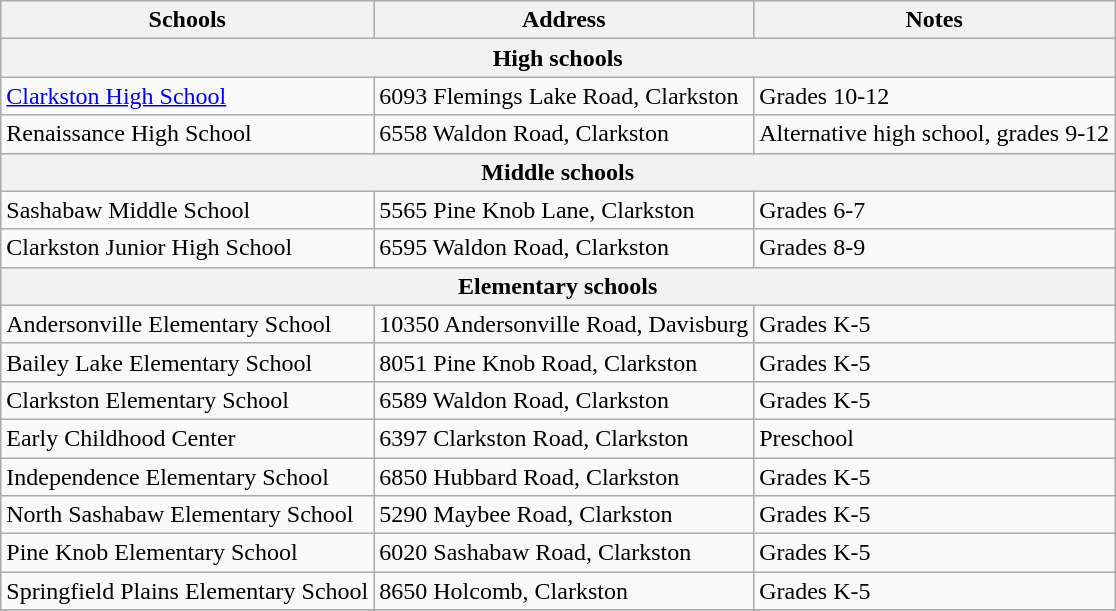<table class="wikitable">
<tr>
<th>Schools</th>
<th>Address</th>
<th>Notes</th>
</tr>
<tr>
<th colspan="3">High schools</th>
</tr>
<tr>
<td><a href='#'>Clarkston High School</a></td>
<td>6093 Flemings Lake Road, Clarkston</td>
<td>Grades 10-12</td>
</tr>
<tr>
<td>Renaissance High School</td>
<td>6558 Waldon Road, Clarkston</td>
<td>Alternative high school, grades 9-12</td>
</tr>
<tr>
<th colspan="3">Middle schools</th>
</tr>
<tr>
<td>Sashabaw Middle School</td>
<td>5565 Pine Knob Lane, Clarkston</td>
<td>Grades 6-7</td>
</tr>
<tr>
<td>Clarkston Junior High School</td>
<td>6595 Waldon Road, Clarkston</td>
<td>Grades 8-9</td>
</tr>
<tr>
<th colspan="3">Elementary schools</th>
</tr>
<tr>
<td>Andersonville Elementary School</td>
<td>10350 Andersonville Road, Davisburg</td>
<td>Grades K-5</td>
</tr>
<tr>
<td>Bailey Lake Elementary School</td>
<td>8051 Pine Knob Road, Clarkston</td>
<td>Grades K-5</td>
</tr>
<tr>
<td>Clarkston Elementary School</td>
<td>6589 Waldon Road, Clarkston</td>
<td>Grades K-5</td>
</tr>
<tr>
<td>Early Childhood Center</td>
<td>6397 Clarkston Road, Clarkston</td>
<td>Preschool</td>
</tr>
<tr>
<td>Independence Elementary School</td>
<td>6850 Hubbard Road, Clarkston</td>
<td>Grades K-5</td>
</tr>
<tr>
<td>North Sashabaw Elementary School</td>
<td>5290 Maybee Road, Clarkston</td>
<td>Grades K-5</td>
</tr>
<tr>
<td>Pine Knob Elementary School</td>
<td>6020 Sashabaw Road, Clarkston</td>
<td>Grades K-5</td>
</tr>
<tr>
<td>Springfield Plains Elementary School</td>
<td>8650 Holcomb, Clarkston</td>
<td>Grades K-5</td>
</tr>
<tr>
</tr>
</table>
